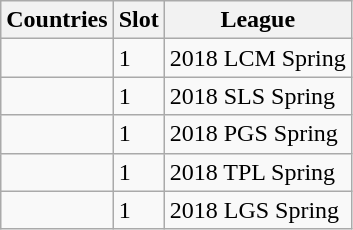<table class="wikitable">
<tr>
<th>Countries</th>
<th>Slot</th>
<th>League</th>
</tr>
<tr>
<td></td>
<td>1</td>
<td>2018 LCM Spring</td>
</tr>
<tr>
<td></td>
<td>1</td>
<td>2018 SLS Spring</td>
</tr>
<tr>
<td></td>
<td>1</td>
<td>2018 PGS Spring</td>
</tr>
<tr>
<td></td>
<td>1</td>
<td>2018 TPL Spring</td>
</tr>
<tr>
<td></td>
<td>1</td>
<td>2018 LGS Spring</td>
</tr>
</table>
